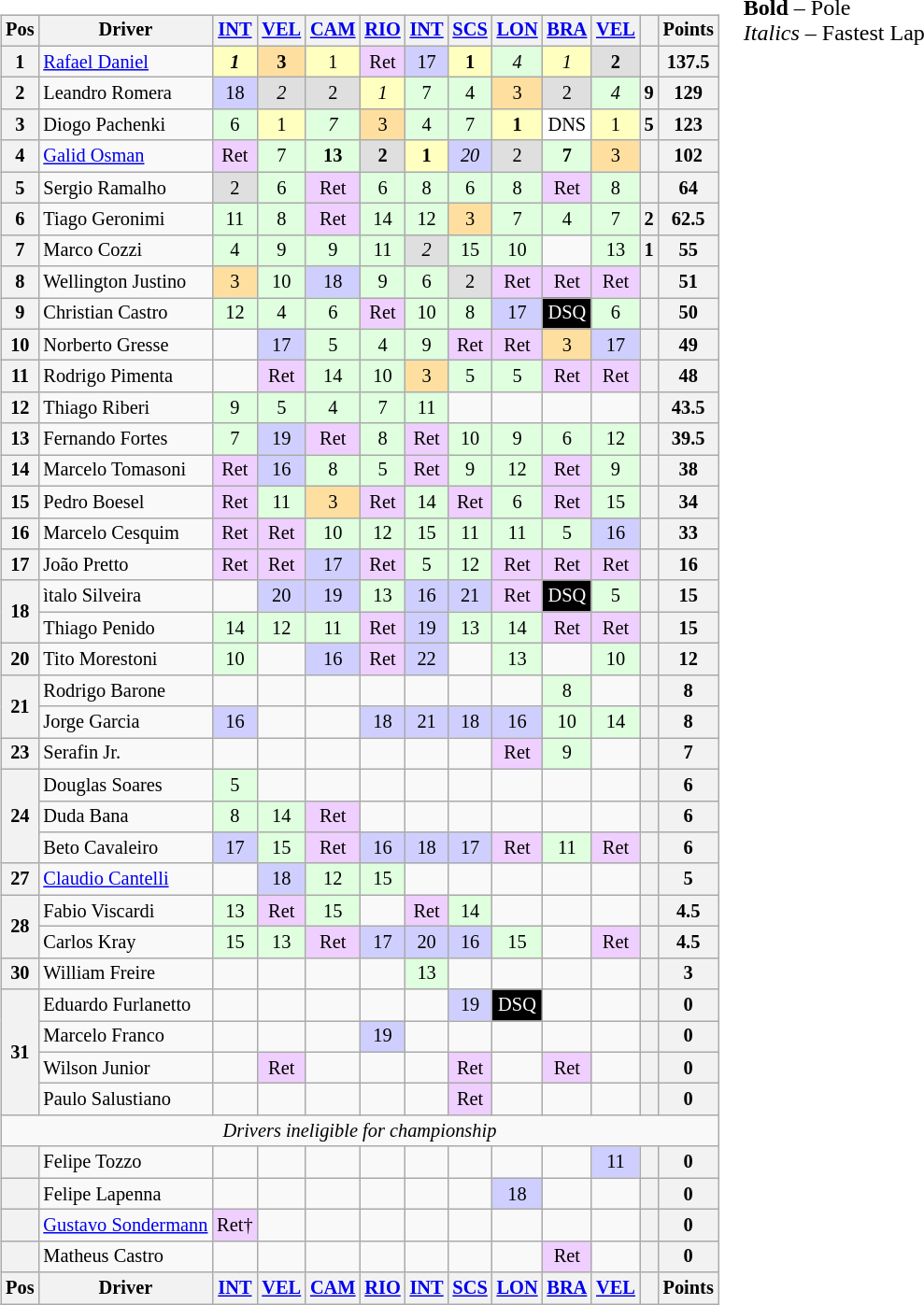<table>
<tr>
<td valign="top"><br><table class="wikitable" style="font-size: 85%; text-align: center;">
<tr valign="top">
<th valign="middle">Pos</th>
<th valign="middle">Driver</th>
<th><a href='#'>INT</a></th>
<th><a href='#'>VEL</a></th>
<th><a href='#'>CAM</a></th>
<th><a href='#'>RIO</a></th>
<th><a href='#'>INT</a></th>
<th><a href='#'>SCS</a></th>
<th><a href='#'>LON</a></th>
<th><a href='#'>BRA</a></th>
<th><a href='#'>VEL</a></th>
<th valign="middle"></th>
<th valign="middle">Points</th>
</tr>
<tr>
<th>1</th>
<td align=left><a href='#'>Rafael Daniel</a></td>
<td style="background:#FFFFBF;"><strong><em>1</em></strong></td>
<td style="background:#FFDF9F;"><strong>3</strong></td>
<td style="background:#FFFFBF;">1</td>
<td style="background:#efcfff;">Ret</td>
<td style="background:#cfcfff;">17</td>
<td style="background:#FFFFBF;"><strong>1</strong></td>
<td style="background:#DFFFDF;"><em>4</em></td>
<td style="background:#FFFFBF;"><em>1</em></td>
<td style="background:#DFDFDF;"><strong>2</strong></td>
<th></th>
<th>137.5</th>
</tr>
<tr>
<th>2</th>
<td align=left>Leandro Romera</td>
<td style="background:#cfcfff;">18</td>
<td style="background:#DFDFDF;"><em>2</em></td>
<td style="background:#DFDFDF;">2</td>
<td style="background:#FFFFBF;"><em>1</em></td>
<td style="background:#DFFFDF;">7</td>
<td style="background:#DFFFDF;">4</td>
<td style="background:#FFDF9F;">3</td>
<td style="background:#DFDFDF;">2</td>
<td style="background:#DFFFDF;"><em>4</em></td>
<th>9</th>
<th>129</th>
</tr>
<tr>
<th>3</th>
<td align=left>Diogo Pachenki</td>
<td style="background:#DFFFDF;">6</td>
<td style="background:#FFFFBF;">1</td>
<td style="background:#DFFFDF;"><em>7</em></td>
<td style="background:#FFDF9F;">3</td>
<td style="background:#DFFFDF;">4</td>
<td style="background:#DFFFDF;">7</td>
<td style="background:#FFFFBF;"><strong>1</strong></td>
<td style="background:#ffffff;">DNS</td>
<td style="background:#FFFFBF;">1</td>
<th>5</th>
<th>123</th>
</tr>
<tr>
<th>4</th>
<td align=left><a href='#'>Galid Osman</a></td>
<td style="background:#efcfff;">Ret</td>
<td style="background:#DFFFDF;">7</td>
<td style="background:#DFFFDF;"><strong>13</strong></td>
<td style="background:#DFDFDF;"><strong>2</strong></td>
<td style="background:#FFFFBF;"><strong>1</strong></td>
<td style="background:#cfcfff;"><em>20</em></td>
<td style="background:#DFDFDF;">2</td>
<td style="background:#DFFFDF;"><strong>7</strong></td>
<td style="background:#FFDF9F;">3</td>
<th></th>
<th>102</th>
</tr>
<tr>
<th>5</th>
<td align=left>Sergio Ramalho</td>
<td style="background:#DFDFDF;">2</td>
<td style="background:#DFFFDF;">6</td>
<td style="background:#efcfff;">Ret</td>
<td style="background:#DFFFDF;">6</td>
<td style="background:#DFFFDF;">8</td>
<td style="background:#DFFFDF;">6</td>
<td style="background:#DFFFDF;">8</td>
<td style="background:#efcfff;">Ret</td>
<td style="background:#DFFFDF;">8</td>
<th></th>
<th>64</th>
</tr>
<tr>
<th>6</th>
<td align=left>Tiago Geronimi</td>
<td style="background:#DFFFDF;">11</td>
<td style="background:#DFFFDF;">8</td>
<td style="background:#efcfff;">Ret</td>
<td style="background:#DFFFDF;">14</td>
<td style="background:#DFFFDF;">12</td>
<td style="background:#FFDF9F;">3</td>
<td style="background:#DFFFDF;">7</td>
<td style="background:#DFFFDF;">4</td>
<td style="background:#DFFFDF;">7</td>
<th>2</th>
<th>62.5</th>
</tr>
<tr>
<th>7</th>
<td align=left>Marco Cozzi</td>
<td style="background:#DFFFDF;">4</td>
<td style="background:#DFFFDF;">9</td>
<td style="background:#DFFFDF;">9</td>
<td style="background:#DFFFDF;">11</td>
<td style="background:#DFDFDF;"><em>2</em></td>
<td style="background:#DFFFDF;">15</td>
<td style="background:#DFFFDF;">10</td>
<td></td>
<td style="background:#DFFFDF;">13</td>
<th>1</th>
<th>55</th>
</tr>
<tr>
<th>8</th>
<td align=left>Wellington Justino</td>
<td style="background:#FFDF9F;">3</td>
<td style="background:#DFFFDF;">10</td>
<td style="background:#cfcfff;">18</td>
<td style="background:#DFFFDF;">9</td>
<td style="background:#DFFFDF;">6</td>
<td style="background:#DFDFDF;">2</td>
<td style="background:#efcfff;">Ret</td>
<td style="background:#efcfff;">Ret</td>
<td style="background:#efcfff;">Ret</td>
<th></th>
<th>51</th>
</tr>
<tr>
<th>9</th>
<td align=left>Christian Castro</td>
<td style="background:#DFFFDF;">12</td>
<td style="background:#DFFFDF;">4</td>
<td style="background:#DFFFDF;">6</td>
<td style="background:#efcfff;">Ret</td>
<td style="background:#DFFFDF;">10</td>
<td style="background:#DFFFDF;">8</td>
<td style="background:#cfcfff;">17</td>
<td style="background:#000000; color:white;">DSQ</td>
<td style="background:#DFFFDF;">6</td>
<th></th>
<th>50</th>
</tr>
<tr>
<th>10</th>
<td align=left>Norberto Gresse</td>
<td></td>
<td style="background:#cfcfff;">17</td>
<td style="background:#DFFFDF;">5</td>
<td style="background:#DFFFDF;">4</td>
<td style="background:#DFFFDF;">9</td>
<td style="background:#efcfff;">Ret</td>
<td style="background:#efcfff;">Ret</td>
<td style="background:#FFDF9F;">3</td>
<td style="background:#cfcfff;">17</td>
<th></th>
<th>49</th>
</tr>
<tr>
<th>11</th>
<td align=left>Rodrigo Pimenta</td>
<td></td>
<td style="background:#efcfff;">Ret</td>
<td style="background:#DFFFDF;">14</td>
<td style="background:#DFFFDF;">10</td>
<td style="background:#FFDF9F;">3</td>
<td style="background:#DFFFDF;">5</td>
<td style="background:#DFFFDF;">5</td>
<td style="background:#efcfff;">Ret</td>
<td style="background:#efcfff;">Ret</td>
<th></th>
<th>48</th>
</tr>
<tr>
<th>12</th>
<td align=left>Thiago Riberi</td>
<td style="background:#DFFFDF;">9</td>
<td style="background:#DFFFDF;">5</td>
<td style="background:#DFFFDF;">4</td>
<td style="background:#DFFFDF;">7</td>
<td style="background:#DFFFDF;">11</td>
<td></td>
<td></td>
<td></td>
<td></td>
<th></th>
<th>43.5</th>
</tr>
<tr>
<th>13</th>
<td align=left>Fernando Fortes</td>
<td style="background:#DFFFDF;">7</td>
<td style="background:#cfcfff;">19</td>
<td style="background:#efcfff;">Ret</td>
<td style="background:#DFFFDF;">8</td>
<td style="background:#efcfff;">Ret</td>
<td style="background:#DFFFDF;">10</td>
<td style="background:#DFFFDF;">9</td>
<td style="background:#DFFFDF;">6</td>
<td style="background:#DFFFDF;">12</td>
<th></th>
<th>39.5</th>
</tr>
<tr>
<th>14</th>
<td align=left>Marcelo Tomasoni</td>
<td style="background:#efcfff;">Ret</td>
<td style="background:#cfcfff;">16</td>
<td style="background:#DFFFDF;">8</td>
<td style="background:#DFFFDF;">5</td>
<td style="background:#efcfff;">Ret</td>
<td style="background:#DFFFDF;">9</td>
<td style="background:#DFFFDF;">12</td>
<td style="background:#efcfff;">Ret</td>
<td style="background:#DFFFDF;">9</td>
<th></th>
<th>38</th>
</tr>
<tr>
<th>15</th>
<td align=left>Pedro Boesel</td>
<td style="background:#efcfff;">Ret</td>
<td style="background:#DFFFDF;">11</td>
<td style="background:#FFDF9F;">3</td>
<td style="background:#efcfff;">Ret</td>
<td style="background:#DFFFDF;">14</td>
<td style="background:#efcfff;">Ret</td>
<td style="background:#DFFFDF;">6</td>
<td style="background:#efcfff;">Ret</td>
<td style="background:#DFFFDF;">15</td>
<th></th>
<th>34</th>
</tr>
<tr>
<th>16</th>
<td align=left>Marcelo Cesquim</td>
<td style="background:#efcfff;">Ret</td>
<td style="background:#efcfff;">Ret</td>
<td style="background:#DFFFDF;">10</td>
<td style="background:#DFFFDF;">12</td>
<td style="background:#DFFFDF;">15</td>
<td style="background:#DFFFDF;">11</td>
<td style="background:#DFFFDF;">11</td>
<td style="background:#DFFFDF;">5</td>
<td style="background:#cfcfff;">16</td>
<th></th>
<th>33</th>
</tr>
<tr>
<th>17</th>
<td align=left>João Pretto</td>
<td style="background:#efcfff;">Ret</td>
<td style="background:#efcfff;">Ret</td>
<td style="background:#cfcfff;">17</td>
<td style="background:#efcfff;">Ret</td>
<td style="background:#DFFFDF;">5</td>
<td style="background:#DFFFDF;">12</td>
<td style="background:#efcfff;">Ret</td>
<td style="background:#efcfff;">Ret</td>
<td style="background:#efcfff;">Ret</td>
<th></th>
<th>16</th>
</tr>
<tr>
<th rowspan=2>18</th>
<td align=left>ìtalo Silveira</td>
<td></td>
<td style="background:#cfcfff;">20</td>
<td style="background:#cfcfff;">19</td>
<td style="background:#DFFFDF;">13</td>
<td style="background:#cfcfff;">16</td>
<td style="background:#cfcfff;">21</td>
<td style="background:#efcfff;">Ret</td>
<td style="background:#000000; color:white;">DSQ</td>
<td style="background:#DFFFDF;">5</td>
<th></th>
<th>15</th>
</tr>
<tr>
<td align=left>Thiago Penido</td>
<td style="background:#DFFFDF;">14</td>
<td style="background:#DFFFDF;">12</td>
<td style="background:#DFFFDF;">11</td>
<td style="background:#efcfff;">Ret</td>
<td style="background:#cfcfff;">19</td>
<td style="background:#DFFFDF;">13</td>
<td style="background:#DFFFDF;">14</td>
<td style="background:#efcfff;">Ret</td>
<td style="background:#efcfff;">Ret</td>
<th></th>
<th>15</th>
</tr>
<tr>
<th>20</th>
<td align=left>Tito Morestoni</td>
<td style="background:#DFFFDF;">10</td>
<td></td>
<td style="background:#cfcfff;">16</td>
<td style="background:#efcfff;">Ret</td>
<td style="background:#cfcfff;">22</td>
<td></td>
<td style="background:#DFFFDF;">13</td>
<td></td>
<td style="background:#DFFFDF;">10</td>
<th></th>
<th>12</th>
</tr>
<tr>
<th rowspan=2>21</th>
<td align=left>Rodrigo Barone</td>
<td></td>
<td></td>
<td></td>
<td></td>
<td></td>
<td></td>
<td></td>
<td style="background:#DFFFDF;">8</td>
<td></td>
<th></th>
<th>8</th>
</tr>
<tr>
<td align=left>Jorge Garcia</td>
<td style="background:#cfcfff;">16</td>
<td></td>
<td></td>
<td style="background:#cfcfff;">18</td>
<td style="background:#cfcfff;">21</td>
<td style="background:#cfcfff;">18</td>
<td style="background:#cfcfff;">16</td>
<td style="background:#DFFFDF;">10</td>
<td style="background:#DFFFDF;">14</td>
<th></th>
<th>8</th>
</tr>
<tr>
<th>23</th>
<td align=left>Serafin Jr.</td>
<td></td>
<td></td>
<td></td>
<td></td>
<td></td>
<td></td>
<td style="background:#efcfff;">Ret</td>
<td style="background:#DFFFDF;">9</td>
<td></td>
<th></th>
<th>7</th>
</tr>
<tr>
<th rowspan=3>24</th>
<td align=left>Douglas Soares</td>
<td style="background:#DFFFDF;">5</td>
<td></td>
<td></td>
<td></td>
<td></td>
<td></td>
<td></td>
<td></td>
<td></td>
<th></th>
<th>6</th>
</tr>
<tr>
<td align=left>Duda Bana</td>
<td style="background:#DFFFDF;">8</td>
<td style="background:#DFFFDF;">14</td>
<td style="background:#efcfff;">Ret</td>
<td></td>
<td></td>
<td></td>
<td></td>
<td></td>
<td></td>
<th></th>
<th>6</th>
</tr>
<tr>
<td align=left>Beto Cavaleiro</td>
<td style="background:#cfcfff;">17</td>
<td style="background:#DFFFDF;">15</td>
<td style="background:#efcfff;">Ret</td>
<td style="background:#cfcfff;">16</td>
<td style="background:#cfcfff;">18</td>
<td style="background:#cfcfff;">17</td>
<td style="background:#efcfff;">Ret</td>
<td style="background:#DFFFDF;">11</td>
<td style="background:#efcfff;">Ret</td>
<th></th>
<th>6</th>
</tr>
<tr>
<th>27</th>
<td align=left><a href='#'>Claudio Cantelli</a></td>
<td></td>
<td style="background:#cfcfff;">18</td>
<td style="background:#DFFFDF;">12</td>
<td style="background:#DFFFDF;">15</td>
<td></td>
<td></td>
<td></td>
<td></td>
<td></td>
<th></th>
<th>5</th>
</tr>
<tr>
<th rowspan=2>28</th>
<td align=left>Fabio Viscardi</td>
<td style="background:#DFFFDF;">13</td>
<td style="background:#efcfff;">Ret</td>
<td style="background:#DFFFDF;">15</td>
<td></td>
<td style="background:#efcfff;">Ret</td>
<td style="background:#DFFFDF;">14</td>
<td></td>
<td></td>
<td></td>
<th></th>
<th>4.5</th>
</tr>
<tr>
<td align=left>Carlos Kray</td>
<td style="background:#DFFFDF;">15</td>
<td style="background:#DFFFDF;">13</td>
<td style="background:#efcfff;">Ret</td>
<td style="background:#cfcfff;">17</td>
<td style="background:#cfcfff;">20</td>
<td style="background:#cfcfff;">16</td>
<td style="background:#DFFFDF;">15</td>
<td></td>
<td style="background:#efcfff;">Ret</td>
<th></th>
<th>4.5</th>
</tr>
<tr>
<th>30</th>
<td align=left>William Freire</td>
<td></td>
<td></td>
<td></td>
<td></td>
<td style="background:#DFFFDF;">13</td>
<td></td>
<td></td>
<td></td>
<td></td>
<th></th>
<th>3</th>
</tr>
<tr>
<th rowspan=4>31</th>
<td align=left>Eduardo Furlanetto</td>
<td></td>
<td></td>
<td></td>
<td></td>
<td></td>
<td style="background:#cfcfff;">19</td>
<td style="background:#000000; color:white;">DSQ</td>
<td></td>
<td></td>
<th></th>
<th>0</th>
</tr>
<tr>
<td align=left>Marcelo Franco</td>
<td></td>
<td></td>
<td></td>
<td style="background:#cfcfff;">19</td>
<td></td>
<td></td>
<td></td>
<td></td>
<td></td>
<th></th>
<th>0</th>
</tr>
<tr>
<td align=left>Wilson Junior</td>
<td></td>
<td style="background:#efcfff;">Ret</td>
<td></td>
<td></td>
<td></td>
<td style="background:#efcfff;">Ret</td>
<td></td>
<td style="background:#efcfff;">Ret</td>
<td></td>
<th></th>
<th>0</th>
</tr>
<tr>
<td align=left>Paulo Salustiano</td>
<td></td>
<td></td>
<td></td>
<td></td>
<td></td>
<td style="background:#efcfff;">Ret</td>
<td></td>
<td></td>
<td></td>
<th></th>
<th>0</th>
</tr>
<tr>
<td colspan=13 align=center><em>Drivers ineligible for championship</em></td>
</tr>
<tr>
<th></th>
<td align=left>Felipe Tozzo</td>
<td></td>
<td></td>
<td></td>
<td></td>
<td></td>
<td></td>
<td></td>
<td></td>
<td style="background:#cfcfff;">11</td>
<th></th>
<th>0</th>
</tr>
<tr>
<th></th>
<td align=left>Felipe Lapenna</td>
<td></td>
<td></td>
<td></td>
<td></td>
<td></td>
<td></td>
<td style="background:#cfcfff;">18</td>
<td></td>
<td></td>
<th></th>
<th>0</th>
</tr>
<tr>
<th></th>
<td align=left><a href='#'>Gustavo Sondermann</a></td>
<td style="background:#efcfff;">Ret†</td>
<td></td>
<td></td>
<td></td>
<td></td>
<td></td>
<td></td>
<td></td>
<td></td>
<th></th>
<th>0</th>
</tr>
<tr>
<th></th>
<td align=left>Matheus Castro</td>
<td></td>
<td></td>
<td></td>
<td></td>
<td></td>
<td></td>
<td></td>
<td style="background:#efcfff;">Ret</td>
<td></td>
<th></th>
<th>0</th>
</tr>
<tr valign="top">
<th valign="middle">Pos</th>
<th valign="middle">Driver</th>
<th><a href='#'>INT</a></th>
<th><a href='#'>VEL</a></th>
<th><a href='#'>CAM</a></th>
<th><a href='#'>RIO</a></th>
<th><a href='#'>INT</a></th>
<th><a href='#'>SCS</a></th>
<th><a href='#'>LON</a></th>
<th><a href='#'>BRA</a></th>
<th><a href='#'>VEL</a></th>
<th valign="middle"></th>
<th valign="middle">Points</th>
</tr>
</table>
</td>
<td valign="top"><br>
<span><strong>Bold</strong> – Pole<br>
<em>Italics</em> – Fastest Lap</span></td>
</tr>
</table>
